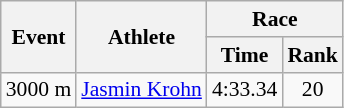<table class="wikitable" border="1" style="font-size:90%">
<tr>
<th rowspan=2>Event</th>
<th rowspan=2>Athlete</th>
<th colspan=2>Race</th>
</tr>
<tr>
<th>Time</th>
<th>Rank</th>
</tr>
<tr>
<td>3000 m</td>
<td><a href='#'>Jasmin Krohn</a></td>
<td align=center>4:33.34</td>
<td align=center>20</td>
</tr>
</table>
